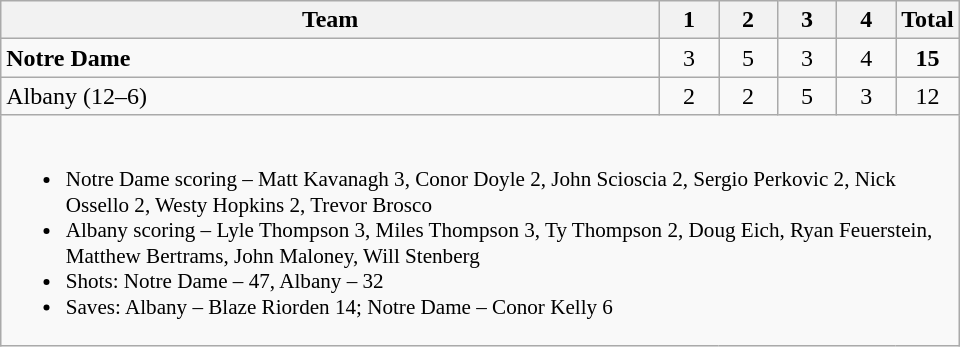<table class="wikitable" style="text-align:center; max-width:40em">
<tr>
<th>Team</th>
<th style="width:2em">1</th>
<th style="width:2em">2</th>
<th style="width:2em">3</th>
<th style="width:2em">4</th>
<th style="width:2em">Total</th>
</tr>
<tr>
<td style="text-align:left"><strong>Notre Dame</strong></td>
<td>3</td>
<td>5</td>
<td>3</td>
<td>4</td>
<td><strong>15</strong></td>
</tr>
<tr>
<td style="text-align:left">Albany (12–6)</td>
<td>2</td>
<td>2</td>
<td>5</td>
<td>3</td>
<td>12</td>
</tr>
<tr>
<td colspan=6 style="text-align:left; font-size:88%;"><br><ul><li>Notre Dame scoring – Matt Kavanagh 3, Conor Doyle 2, John Scioscia 2, Sergio Perkovic 2, Nick Ossello 2, Westy Hopkins 2, Trevor Brosco</li><li>Albany scoring – Lyle Thompson 3, Miles Thompson 3, Ty Thompson 2, Doug Eich, Ryan Feuerstein, Matthew Bertrams, John Maloney, Will Stenberg</li><li>Shots: Notre Dame – 47, Albany – 32</li><li>Saves: Albany – Blaze Riorden 14; Notre Dame – Conor Kelly 6</li></ul></td>
</tr>
</table>
